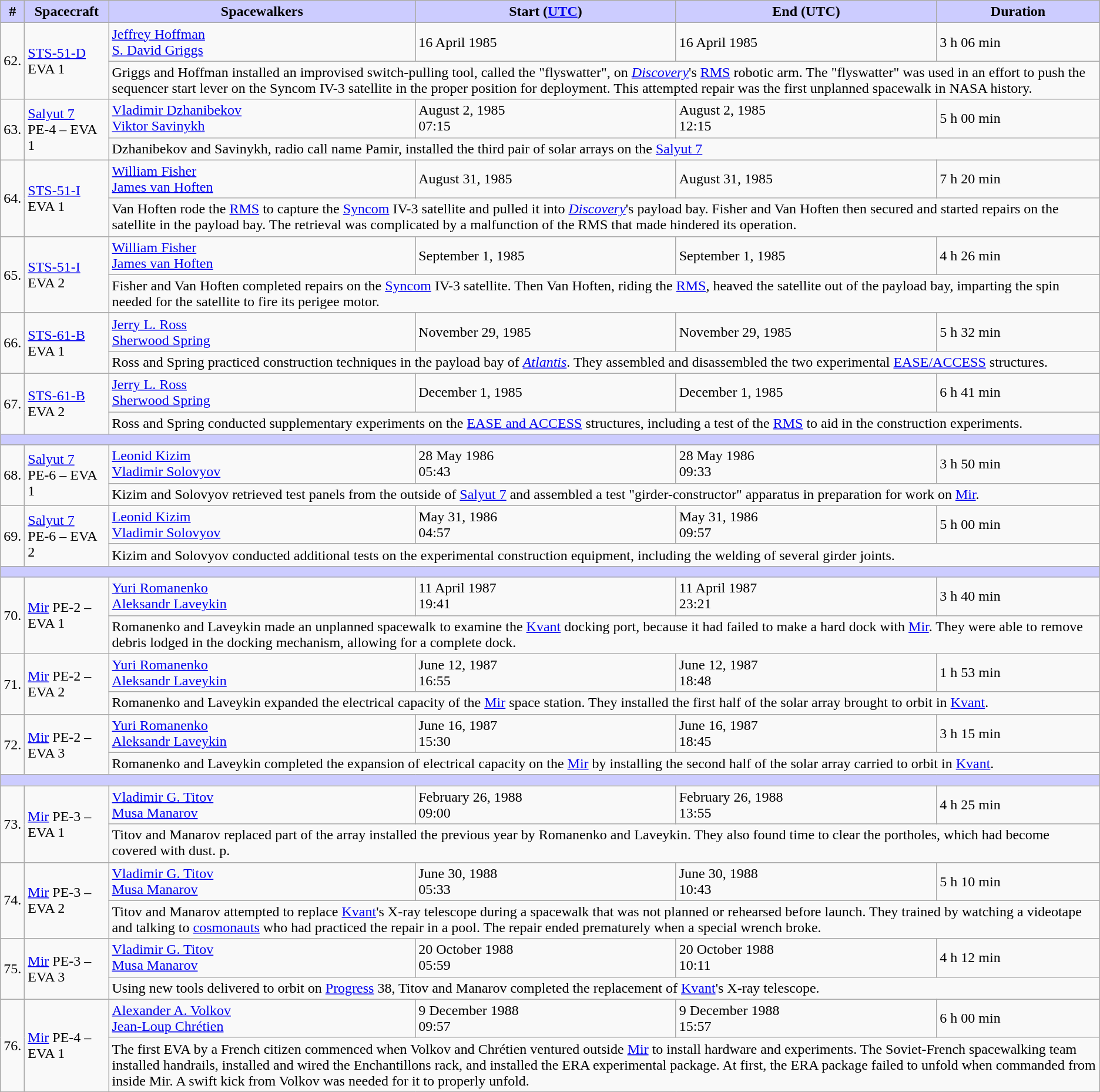<table class="wikitable sticky-header">
<tr>
<th style="background:#ccf;">#</th>
<th style="background:#ccf;">Spacecraft</th>
<th style="background:#ccf;">Spacewalkers</th>
<th style="background:#ccf;">Start (<a href='#'>UTC</a>)</th>
<th style="background:#ccf;">End (UTC)</th>
<th style="background:#ccf;">Duration</th>
</tr>
<tr>
<td rowspan=2>62.</td>
<td rowspan=2><a href='#'>STS-51-D</a><br>EVA 1</td>
<td> <a href='#'>Jeffrey Hoffman</a><br> <a href='#'>S. David Griggs</a></td>
<td>16 April 1985</td>
<td>16 April 1985</td>
<td>3 h 06 min</td>
</tr>
<tr>
<td colspan=4>Griggs and Hoffman installed an improvised switch-pulling tool, called the "flyswatter", on <a href='#'><em>Discovery</em></a>'s <a href='#'>RMS</a> robotic arm. The "flyswatter" was used in an effort to push the sequencer start lever on the Syncom IV-3 satellite in the proper position for deployment. This attempted repair was the first unplanned spacewalk in NASA history.</td>
</tr>
<tr>
<td rowspan=2>63.</td>
<td rowspan=2><a href='#'>Salyut 7</a><br>PE-4 – EVA 1</td>
<td> <a href='#'>Vladimir Dzhanibekov</a><br> <a href='#'>Viktor Savinykh</a></td>
<td>August 2, 1985<br>07:15</td>
<td>August 2, 1985<br>12:15</td>
<td>5 h 00 min</td>
</tr>
<tr>
<td colspan=4>Dzhanibekov and Savinykh, radio call name Pamir, installed the third pair of solar arrays on the <a href='#'>Salyut 7</a></td>
</tr>
<tr>
<td rowspan=2>64.</td>
<td rowspan=2><a href='#'>STS-51-I</a><br>EVA 1</td>
<td> <a href='#'>William Fisher</a><br> <a href='#'>James van Hoften</a></td>
<td>August 31, 1985</td>
<td>August 31, 1985</td>
<td>7 h 20 min</td>
</tr>
<tr>
<td colspan=4>Van Hoften rode the <a href='#'>RMS</a> to capture the <a href='#'>Syncom</a> IV-3 satellite and pulled it into <a href='#'><em>Discovery</em></a>'s payload bay. Fisher and Van Hoften then secured and started repairs on the satellite in the payload bay. The retrieval was complicated by a malfunction of the RMS that made hindered its operation.</td>
</tr>
<tr>
<td rowspan=2>65.</td>
<td rowspan=2><a href='#'>STS-51-I</a><br>EVA 2</td>
<td> <a href='#'>William Fisher</a><br> <a href='#'>James van Hoften</a></td>
<td>September 1, 1985</td>
<td>September 1, 1985</td>
<td>4 h 26 min</td>
</tr>
<tr>
<td colspan=4>Fisher and Van Hoften completed repairs on the <a href='#'>Syncom</a> IV-3 satellite. Then Van Hoften, riding the <a href='#'>RMS</a>, heaved the satellite out of the payload bay, imparting the spin needed for the satellite to fire its perigee motor.</td>
</tr>
<tr>
<td rowspan=2>66.</td>
<td rowspan=2><a href='#'>STS-61-B</a><br>EVA 1</td>
<td> <a href='#'>Jerry L. Ross</a><br> <a href='#'>Sherwood Spring</a></td>
<td>November 29, 1985</td>
<td>November 29, 1985</td>
<td>5 h 32 min</td>
</tr>
<tr>
<td colspan=4>Ross and Spring practiced construction techniques in the payload bay of <a href='#'><em>Atlantis</em></a>. They assembled and disassembled the two experimental <a href='#'>EASE/ACCESS</a> structures.</td>
</tr>
<tr>
<td rowspan=2>67.</td>
<td rowspan=2><a href='#'>STS-61-B</a><br>EVA 2</td>
<td> <a href='#'>Jerry L. Ross</a><br> <a href='#'>Sherwood Spring</a></td>
<td>December 1, 1985</td>
<td>December 1, 1985</td>
<td>6 h 41 min</td>
</tr>
<tr>
<td colspan=4>Ross and Spring conducted supplementary experiments on the <a href='#'>EASE and ACCESS</a> structures, including a test of the <a href='#'>RMS</a> to aid in the construction experiments.</td>
</tr>
<tr>
<td colspan="6"  style="background:#ccf; height:5px;"></td>
</tr>
<tr>
<td rowspan=2>68.</td>
<td rowspan=2><a href='#'>Salyut 7</a><br>PE-6 – EVA 1</td>
<td> <a href='#'>Leonid Kizim</a><br> <a href='#'>Vladimir Solovyov</a></td>
<td>28 May 1986<br>05:43</td>
<td>28 May 1986<br>09:33</td>
<td>3 h 50 min</td>
</tr>
<tr>
<td colspan=4>Kizim and Solovyov retrieved test panels from the outside of <a href='#'>Salyut 7</a> and assembled a test "girder-constructor" apparatus in preparation for work on <a href='#'>Mir</a>.</td>
</tr>
<tr>
<td rowspan=2>69.</td>
<td rowspan=2><a href='#'>Salyut 7</a><br>PE-6 – EVA 2</td>
<td> <a href='#'>Leonid Kizim</a><br> <a href='#'>Vladimir Solovyov</a></td>
<td>May 31, 1986<br>04:57</td>
<td>May 31, 1986<br>09:57</td>
<td>5 h 00 min</td>
</tr>
<tr>
<td colspan=4>Kizim and Solovyov conducted additional tests on the experimental construction equipment, including the welding of several girder joints.</td>
</tr>
<tr>
<td colspan="6"  style="background:#ccf; height:5px;"></td>
</tr>
<tr>
<td rowspan=2>70.</td>
<td rowspan=2><a href='#'>Mir</a> PE-2 – EVA 1</td>
<td> <a href='#'>Yuri Romanenko</a><br> <a href='#'>Aleksandr Laveykin</a></td>
<td>11 April 1987<br>19:41</td>
<td>11 April 1987<br>23:21</td>
<td>3 h 40 min</td>
</tr>
<tr>
<td colspan=4>Romanenko and Laveykin made an unplanned spacewalk to examine the <a href='#'>Kvant</a> docking port, because it had failed to make a hard dock with <a href='#'>Mir</a>. They were able to remove debris lodged in the docking mechanism, allowing for a complete dock.</td>
</tr>
<tr>
<td rowspan=2>71.</td>
<td rowspan=2><a href='#'>Mir</a> PE-2 – EVA 2</td>
<td> <a href='#'>Yuri Romanenko</a><br> <a href='#'>Aleksandr Laveykin</a></td>
<td>June 12, 1987<br>16:55</td>
<td>June 12, 1987<br>18:48</td>
<td>1 h 53 min</td>
</tr>
<tr>
<td colspan=4>Romanenko and Laveykin expanded the electrical capacity of the <a href='#'>Mir</a> space station. They installed the first half of the solar array brought to orbit in <a href='#'>Kvant</a>.</td>
</tr>
<tr>
<td rowspan=2>72.</td>
<td rowspan=2><a href='#'>Mir</a> PE-2 – EVA 3</td>
<td> <a href='#'>Yuri Romanenko</a><br> <a href='#'>Aleksandr Laveykin</a></td>
<td>June 16, 1987<br>15:30</td>
<td>June 16, 1987<br>18:45</td>
<td>3 h 15 min</td>
</tr>
<tr>
<td colspan=4>Romanenko and Laveykin completed the expansion of electrical capacity on the <a href='#'>Mir</a> by installing the second half of the solar array carried to orbit in <a href='#'>Kvant</a>.</td>
</tr>
<tr>
<td colspan="6"  style="background:#ccf; height:5px;"></td>
</tr>
<tr>
<td rowspan=2>73.</td>
<td rowspan=2><a href='#'>Mir</a> PE-3 – EVA 1</td>
<td> <a href='#'>Vladimir G. Titov</a><br> <a href='#'>Musa Manarov</a></td>
<td>February 26, 1988<br>09:00</td>
<td>February 26, 1988<br>13:55</td>
<td>4 h 25 min</td>
</tr>
<tr>
<td colspan=4>Titov and Manarov replaced part of the array installed the previous year by Romanenko and Laveykin. They also found time to clear the portholes, which had become covered with dust. p.</td>
</tr>
<tr>
<td rowspan=2>74.</td>
<td rowspan=2><a href='#'>Mir</a> PE-3 – EVA 2</td>
<td> <a href='#'>Vladimir G. Titov</a><br> <a href='#'>Musa Manarov</a></td>
<td>June 30, 1988<br>05:33</td>
<td>June 30, 1988<br>10:43</td>
<td>5 h 10 min</td>
</tr>
<tr>
<td colspan=4>Titov and Manarov attempted to replace <a href='#'>Kvant</a>'s X-ray telescope during a spacewalk that was not planned or rehearsed before launch. They trained by watching a videotape and talking to <a href='#'>cosmonauts</a> who had practiced the repair in a pool. The repair ended prematurely when a special wrench broke.</td>
</tr>
<tr>
<td rowspan=2>75.</td>
<td rowspan=2><a href='#'>Mir</a> PE-3 – EVA 3</td>
<td> <a href='#'>Vladimir G. Titov</a><br> <a href='#'>Musa Manarov</a></td>
<td>20 October 1988<br>05:59</td>
<td>20 October 1988<br>10:11</td>
<td>4 h 12 min</td>
</tr>
<tr>
<td colspan=4>Using new tools delivered to orbit on <a href='#'>Progress</a> 38, Titov and Manarov completed the replacement of <a href='#'>Kvant</a>'s X-ray telescope.</td>
</tr>
<tr>
<td rowspan=2>76.</td>
<td rowspan=2><a href='#'>Mir</a> PE-4 – EVA 1</td>
<td> <a href='#'>Alexander A. Volkov</a><br> <a href='#'>Jean-Loup Chrétien</a></td>
<td>9 December 1988<br>09:57</td>
<td>9 December 1988<br>15:57</td>
<td>6 h 00 min</td>
</tr>
<tr>
<td colspan=4>The first EVA by a French citizen commenced when Volkov and Chrétien ventured outside <a href='#'>Mir</a> to install hardware and experiments. The Soviet-French spacewalking team installed handrails, installed and wired the Enchantillons rack, and installed the ERA experimental package. At first, the ERA package failed to unfold when commanded from inside Mir. A swift kick from Volkov was needed for it to properly unfold.</td>
</tr>
</table>
